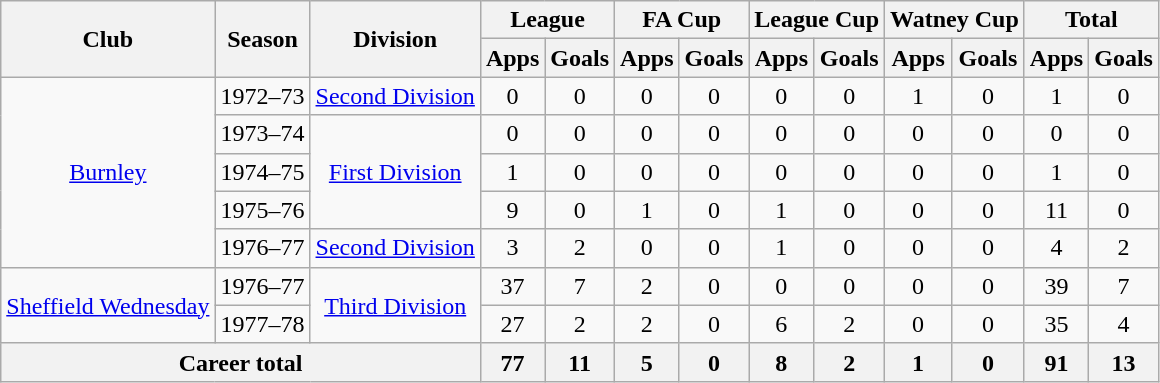<table class=wikitable style=text-align:center>
<tr>
<th rowspan=2>Club</th>
<th rowspan=2>Season</th>
<th rowspan=2>Division</th>
<th colspan=2>League</th>
<th colspan=2>FA Cup</th>
<th colspan=2>League Cup</th>
<th colspan=2>Watney Cup</th>
<th colspan=2>Total</th>
</tr>
<tr>
<th>Apps</th>
<th>Goals</th>
<th>Apps</th>
<th>Goals</th>
<th>Apps</th>
<th>Goals</th>
<th>Apps</th>
<th>Goals</th>
<th>Apps</th>
<th>Goals</th>
</tr>
<tr>
<td rowspan=5><a href='#'>Burnley</a></td>
<td>1972–73</td>
<td><a href='#'>Second Division</a></td>
<td>0</td>
<td>0</td>
<td>0</td>
<td>0</td>
<td>0</td>
<td>0</td>
<td>1</td>
<td>0</td>
<td>1</td>
<td>0</td>
</tr>
<tr>
<td>1973–74</td>
<td rowspan=3><a href='#'>First Division</a></td>
<td>0</td>
<td>0</td>
<td>0</td>
<td>0</td>
<td>0</td>
<td>0</td>
<td>0</td>
<td>0</td>
<td>0</td>
<td>0</td>
</tr>
<tr>
<td>1974–75</td>
<td>1</td>
<td>0</td>
<td>0</td>
<td>0</td>
<td>0</td>
<td>0</td>
<td>0</td>
<td>0</td>
<td>1</td>
<td>0</td>
</tr>
<tr>
<td>1975–76</td>
<td>9</td>
<td>0</td>
<td>1</td>
<td>0</td>
<td>1</td>
<td>0</td>
<td>0</td>
<td>0</td>
<td>11</td>
<td>0</td>
</tr>
<tr>
<td>1976–77</td>
<td><a href='#'>Second Division</a></td>
<td>3</td>
<td>2</td>
<td>0</td>
<td>0</td>
<td>1</td>
<td>0</td>
<td>0</td>
<td>0</td>
<td>4</td>
<td>2</td>
</tr>
<tr>
<td rowspan=2><a href='#'>Sheffield Wednesday</a></td>
<td>1976–77</td>
<td rowspan=2><a href='#'>Third Division</a></td>
<td>37</td>
<td>7</td>
<td>2</td>
<td>0</td>
<td>0</td>
<td>0</td>
<td>0</td>
<td>0</td>
<td>39</td>
<td>7</td>
</tr>
<tr>
<td>1977–78</td>
<td>27</td>
<td>2</td>
<td>2</td>
<td>0</td>
<td>6</td>
<td>2</td>
<td>0</td>
<td>0</td>
<td>35</td>
<td>4</td>
</tr>
<tr>
<th colspan=3>Career total</th>
<th>77</th>
<th>11</th>
<th>5</th>
<th>0</th>
<th>8</th>
<th>2</th>
<th>1</th>
<th>0</th>
<th>91</th>
<th>13</th>
</tr>
</table>
